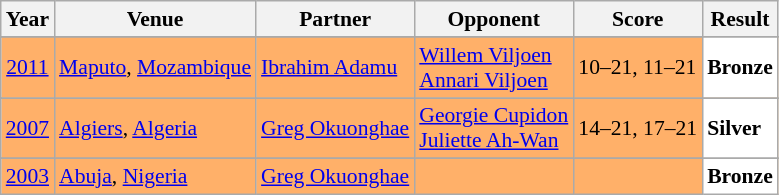<table class="sortable wikitable" style="font-size: 90%;">
<tr>
<th>Year</th>
<th>Venue</th>
<th>Partner</th>
<th>Opponent</th>
<th>Score</th>
<th>Result</th>
</tr>
<tr>
</tr>
<tr style="background:#FFB069">
<td align="center"><a href='#'>2011</a></td>
<td align="left"><a href='#'>Maputo</a>, <a href='#'>Mozambique</a></td>
<td align="left"> <a href='#'>Ibrahim Adamu</a></td>
<td align="left"> <a href='#'>Willem Viljoen</a><br> <a href='#'>Annari Viljoen</a></td>
<td align="left">10–21, 11–21</td>
<td style="text-align:left; background:white"> <strong>Bronze</strong></td>
</tr>
<tr>
</tr>
<tr style="background:#FFB069">
<td align="center"><a href='#'>2007</a></td>
<td align="left"><a href='#'>Algiers</a>, <a href='#'>Algeria</a></td>
<td align="left"> <a href='#'>Greg Okuonghae</a></td>
<td align="left"> <a href='#'>Georgie Cupidon</a><br> <a href='#'>Juliette Ah-Wan</a></td>
<td align="left">14–21, 17–21</td>
<td style="text-align:left; background:white"> <strong>Silver</strong></td>
</tr>
<tr>
</tr>
<tr style="background:#FFB069">
<td align="center"><a href='#'>2003</a></td>
<td align="left"><a href='#'>Abuja</a>, <a href='#'>Nigeria</a></td>
<td align="left"> <a href='#'>Greg Okuonghae</a></td>
<td align="left"> <br></td>
<td align="left"></td>
<td style="text-align:left; background:white"> <strong>Bronze</strong></td>
</tr>
</table>
